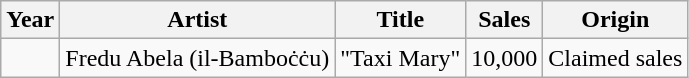<table class="wikitable">
<tr>
<th>Year</th>
<th>Artist</th>
<th>Title</th>
<th>Sales</th>
<th>Origin</th>
</tr>
<tr>
<td></td>
<td>Fredu Abela (il-Bamboċċu)</td>
<td>"Taxi Mary"</td>
<td>10,000</td>
<td>Claimed sales</td>
</tr>
</table>
